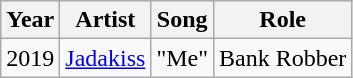<table class="wikitable sortable">
<tr>
<th>Year</th>
<th>Artist</th>
<th>Song</th>
<th>Role</th>
</tr>
<tr>
<td>2019</td>
<td><a href='#'>Jadakiss</a></td>
<td>"Me"</td>
<td>Bank Robber</td>
</tr>
</table>
